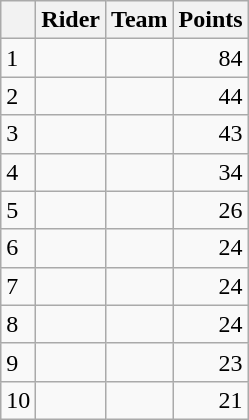<table class="wikitable">
<tr>
<th></th>
<th>Rider</th>
<th>Team</th>
<th>Points</th>
</tr>
<tr>
<td>1</td>
<td> </td>
<td></td>
<td style="text-align:right;">84</td>
</tr>
<tr>
<td>2</td>
<td></td>
<td></td>
<td align=right>44</td>
</tr>
<tr>
<td>3</td>
<td></td>
<td></td>
<td align=right>43</td>
</tr>
<tr>
<td>4</td>
<td></td>
<td></td>
<td align=right>34</td>
</tr>
<tr>
<td>5</td>
<td></td>
<td></td>
<td align=right>26</td>
</tr>
<tr>
<td>6</td>
<td></td>
<td></td>
<td align=right>24</td>
</tr>
<tr>
<td>7</td>
<td></td>
<td></td>
<td align=right>24</td>
</tr>
<tr>
<td>8</td>
<td> </td>
<td></td>
<td align=right>24</td>
</tr>
<tr>
<td>9</td>
<td> </td>
<td></td>
<td align=right>23</td>
</tr>
<tr>
<td>10</td>
<td></td>
<td></td>
<td align=right>21</td>
</tr>
</table>
